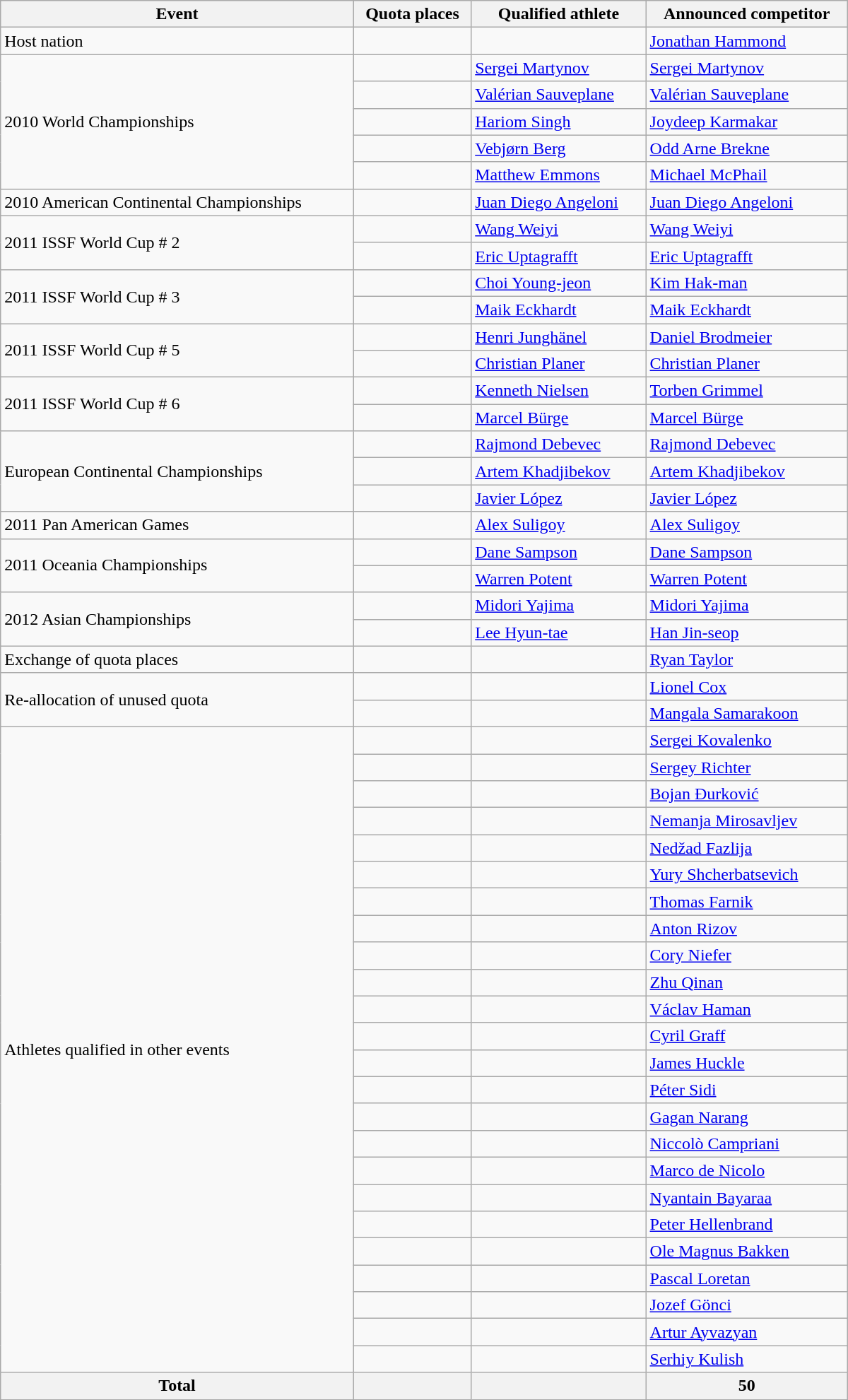<table class=wikitable style="text-align:left" width=800>
<tr>
<th>Event</th>
<th>Quota places</th>
<th>Qualified athlete</th>
<th>Announced competitor</th>
</tr>
<tr>
<td>Host nation</td>
<td></td>
<td></td>
<td><a href='#'>Jonathan Hammond</a></td>
</tr>
<tr>
<td rowspan="5">2010 World Championships</td>
<td></td>
<td><a href='#'>Sergei Martynov</a></td>
<td><a href='#'>Sergei Martynov</a></td>
</tr>
<tr>
<td></td>
<td><a href='#'>Valérian Sauveplane</a></td>
<td><a href='#'>Valérian Sauveplane</a></td>
</tr>
<tr>
<td></td>
<td><a href='#'>Hariom Singh</a></td>
<td><a href='#'>Joydeep Karmakar</a></td>
</tr>
<tr>
<td></td>
<td><a href='#'>Vebjørn Berg</a></td>
<td><a href='#'>Odd Arne Brekne</a></td>
</tr>
<tr>
<td></td>
<td><a href='#'>Matthew Emmons</a></td>
<td><a href='#'>Michael McPhail</a></td>
</tr>
<tr>
<td rowspan="1">2010 American Continental Championships</td>
<td></td>
<td><a href='#'>Juan Diego Angeloni</a></td>
<td><a href='#'>Juan Diego Angeloni</a></td>
</tr>
<tr>
<td rowspan="2">2011 ISSF World Cup # 2</td>
<td></td>
<td><a href='#'>Wang Weiyi</a></td>
<td><a href='#'>Wang Weiyi</a></td>
</tr>
<tr>
<td></td>
<td><a href='#'>Eric Uptagrafft</a></td>
<td><a href='#'>Eric Uptagrafft</a></td>
</tr>
<tr>
<td rowspan="2">2011 ISSF World Cup # 3</td>
<td></td>
<td><a href='#'>Choi Young-jeon</a></td>
<td><a href='#'>Kim Hak-man</a></td>
</tr>
<tr>
<td></td>
<td><a href='#'>Maik Eckhardt</a></td>
<td><a href='#'>Maik Eckhardt</a></td>
</tr>
<tr>
<td rowspan="2">2011 ISSF World Cup # 5</td>
<td></td>
<td><a href='#'>Henri Junghänel</a></td>
<td><a href='#'>Daniel Brodmeier</a></td>
</tr>
<tr>
<td></td>
<td><a href='#'>Christian Planer</a></td>
<td><a href='#'>Christian Planer</a></td>
</tr>
<tr>
<td rowspan="2">2011 ISSF World Cup # 6</td>
<td></td>
<td><a href='#'>Kenneth Nielsen</a></td>
<td><a href='#'>Torben Grimmel</a></td>
</tr>
<tr>
<td></td>
<td><a href='#'>Marcel Bürge</a></td>
<td><a href='#'>Marcel Bürge</a></td>
</tr>
<tr>
<td rowspan="3">European Continental Championships</td>
<td></td>
<td><a href='#'>Rajmond Debevec</a></td>
<td><a href='#'>Rajmond Debevec</a></td>
</tr>
<tr>
<td></td>
<td><a href='#'>Artem Khadjibekov</a></td>
<td><a href='#'>Artem Khadjibekov</a></td>
</tr>
<tr>
<td></td>
<td><a href='#'>Javier López</a></td>
<td><a href='#'>Javier López</a></td>
</tr>
<tr>
<td rowspan="1">2011 Pan American Games</td>
<td></td>
<td><a href='#'>Alex Suligoy</a></td>
<td><a href='#'>Alex Suligoy</a></td>
</tr>
<tr>
<td rowspan="2">2011 Oceania Championships</td>
<td></td>
<td><a href='#'>Dane Sampson</a></td>
<td><a href='#'>Dane Sampson</a></td>
</tr>
<tr>
<td></td>
<td><a href='#'>Warren Potent</a></td>
<td><a href='#'>Warren Potent</a></td>
</tr>
<tr>
<td rowspan="2">2012 Asian Championships</td>
<td></td>
<td><a href='#'>Midori Yajima</a></td>
<td><a href='#'>Midori Yajima</a></td>
</tr>
<tr>
<td></td>
<td><a href='#'>Lee Hyun-tae</a></td>
<td><a href='#'>Han Jin-seop</a></td>
</tr>
<tr>
<td rowspan="1">Exchange of quota places</td>
<td></td>
<td></td>
<td><a href='#'>Ryan Taylor</a></td>
</tr>
<tr>
<td rowspan="2">Re-allocation of unused quota</td>
<td></td>
<td></td>
<td><a href='#'>Lionel Cox</a></td>
</tr>
<tr>
<td></td>
<td></td>
<td><a href='#'>Mangala Samarakoon</a></td>
</tr>
<tr>
<td rowspan="24">Athletes qualified in other events</td>
<td></td>
<td></td>
<td><a href='#'>Sergei Kovalenko</a></td>
</tr>
<tr>
<td></td>
<td></td>
<td><a href='#'>Sergey Richter</a></td>
</tr>
<tr>
<td></td>
<td></td>
<td><a href='#'>Bojan Đurković</a></td>
</tr>
<tr>
<td></td>
<td></td>
<td><a href='#'>Nemanja Mirosavljev</a></td>
</tr>
<tr>
<td></td>
<td></td>
<td><a href='#'>Nedžad Fazlija</a></td>
</tr>
<tr>
<td></td>
<td></td>
<td><a href='#'>Yury Shcherbatsevich</a></td>
</tr>
<tr>
<td></td>
<td></td>
<td><a href='#'>Thomas Farnik</a></td>
</tr>
<tr>
<td></td>
<td></td>
<td><a href='#'>Anton Rizov</a></td>
</tr>
<tr>
<td></td>
<td></td>
<td><a href='#'>Cory Niefer</a></td>
</tr>
<tr>
<td></td>
<td></td>
<td><a href='#'>Zhu Qinan</a></td>
</tr>
<tr>
<td></td>
<td></td>
<td><a href='#'>Václav Haman</a></td>
</tr>
<tr>
<td></td>
<td></td>
<td><a href='#'>Cyril Graff</a></td>
</tr>
<tr>
<td></td>
<td></td>
<td><a href='#'>James Huckle</a></td>
</tr>
<tr>
<td></td>
<td></td>
<td><a href='#'>Péter Sidi</a></td>
</tr>
<tr>
<td></td>
<td></td>
<td><a href='#'>Gagan Narang</a></td>
</tr>
<tr>
<td></td>
<td></td>
<td><a href='#'>Niccolò Campriani</a></td>
</tr>
<tr>
<td></td>
<td></td>
<td><a href='#'>Marco de Nicolo</a></td>
</tr>
<tr>
<td></td>
<td></td>
<td><a href='#'>Nyantain Bayaraa</a></td>
</tr>
<tr>
<td></td>
<td></td>
<td><a href='#'>Peter Hellenbrand</a></td>
</tr>
<tr>
<td></td>
<td></td>
<td><a href='#'>Ole Magnus Bakken</a></td>
</tr>
<tr>
<td></td>
<td></td>
<td><a href='#'>Pascal Loretan</a></td>
</tr>
<tr>
<td></td>
<td></td>
<td><a href='#'>Jozef Gönci</a></td>
</tr>
<tr>
<td></td>
<td></td>
<td><a href='#'>Artur Ayvazyan</a></td>
</tr>
<tr>
<td></td>
<td></td>
<td><a href='#'>Serhiy Kulish</a></td>
</tr>
<tr>
<th>Total</th>
<th></th>
<th></th>
<th>50</th>
</tr>
</table>
